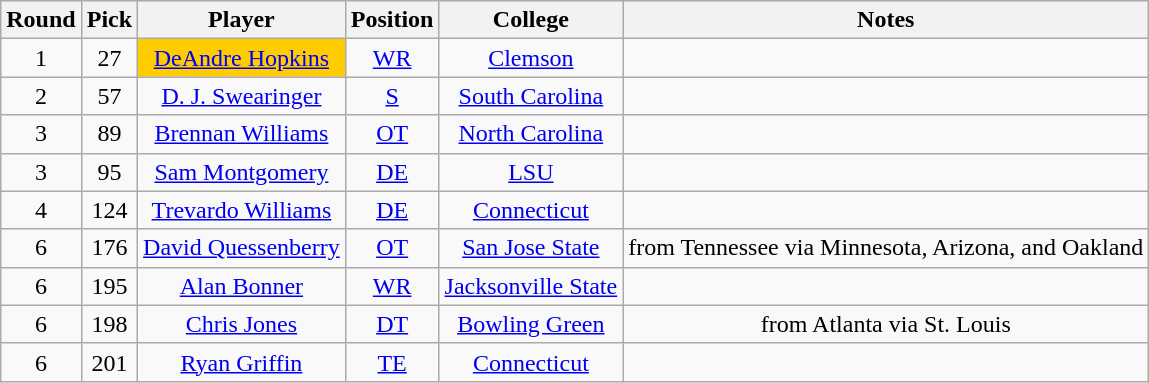<table class="wikitable" style="text-align:center">
<tr>
<th>Round</th>
<th>Pick</th>
<th>Player</th>
<th>Position</th>
<th>College</th>
<th>Notes</th>
</tr>
<tr>
<td>1</td>
<td>27</td>
<td style="background:#fc0;"><a href='#'>DeAndre Hopkins</a></td>
<td><a href='#'>WR</a></td>
<td><a href='#'>Clemson</a></td>
<td></td>
</tr>
<tr>
<td>2</td>
<td>57</td>
<td><a href='#'>D. J. Swearinger</a></td>
<td><a href='#'>S</a></td>
<td><a href='#'>South Carolina</a></td>
<td></td>
</tr>
<tr>
<td>3</td>
<td>89</td>
<td><a href='#'>Brennan Williams</a></td>
<td><a href='#'>OT</a></td>
<td><a href='#'>North Carolina</a></td>
<td></td>
</tr>
<tr>
<td>3</td>
<td>95</td>
<td><a href='#'>Sam Montgomery</a></td>
<td><a href='#'>DE</a></td>
<td><a href='#'>LSU</a></td>
<td></td>
</tr>
<tr>
<td>4</td>
<td>124</td>
<td><a href='#'>Trevardo Williams</a></td>
<td><a href='#'>DE</a></td>
<td><a href='#'>Connecticut</a></td>
<td></td>
</tr>
<tr>
<td>6</td>
<td>176</td>
<td><a href='#'>David Quessenberry</a></td>
<td><a href='#'>OT</a></td>
<td><a href='#'>San Jose State</a></td>
<td>from Tennessee via Minnesota, Arizona, and Oakland</td>
</tr>
<tr>
<td>6</td>
<td>195</td>
<td><a href='#'>Alan Bonner</a></td>
<td><a href='#'>WR</a></td>
<td><a href='#'>Jacksonville State</a></td>
<td></td>
</tr>
<tr>
<td>6</td>
<td>198</td>
<td><a href='#'>Chris Jones</a></td>
<td><a href='#'>DT</a></td>
<td><a href='#'>Bowling Green</a></td>
<td>from Atlanta via St. Louis</td>
</tr>
<tr>
<td>6</td>
<td>201</td>
<td><a href='#'>Ryan Griffin</a></td>
<td><a href='#'>TE</a></td>
<td><a href='#'>Connecticut</a></td>
<td></td>
</tr>
</table>
